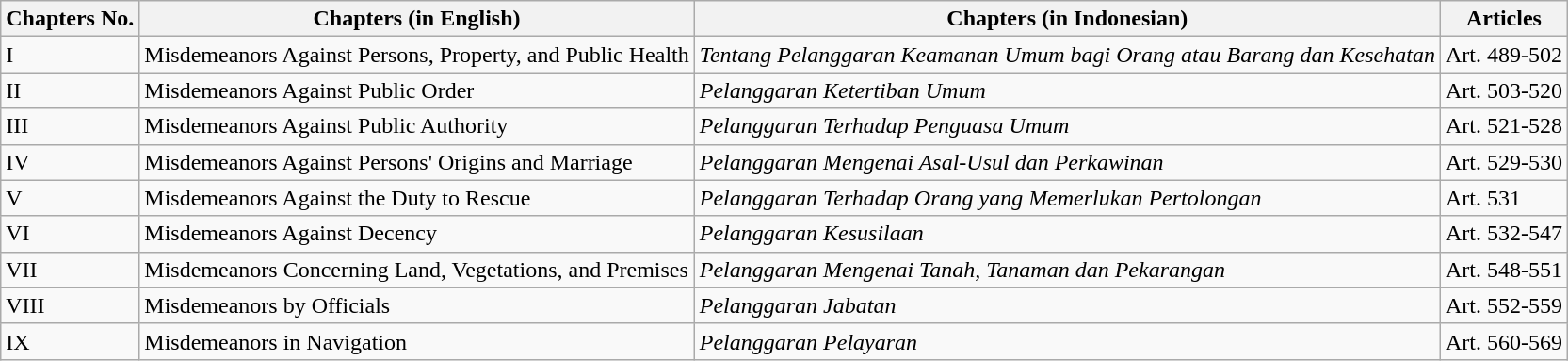<table class="wikitable">
<tr>
<th>Chapters No.</th>
<th>Chapters (in English)</th>
<th>Chapters (in Indonesian)</th>
<th>Articles</th>
</tr>
<tr>
<td>I</td>
<td>Misdemeanors Against Persons, Property, and Public Health</td>
<td><em>Tentang Pelanggaran Keamanan Umum bagi Orang atau Barang dan Kesehatan</em></td>
<td>Art. 489-502</td>
</tr>
<tr>
<td>II</td>
<td>Misdemeanors Against Public Order</td>
<td><em>Pelanggaran Ketertiban Umum</em></td>
<td>Art. 503-520</td>
</tr>
<tr>
<td>III</td>
<td>Misdemeanors Against Public Authority</td>
<td><em>Pelanggaran Terhadap Penguasa Umum</em></td>
<td>Art. 521-528</td>
</tr>
<tr>
<td>IV</td>
<td>Misdemeanors Against Persons' Origins and Marriage</td>
<td><em>Pelanggaran Mengenai Asal-Usul dan Perkawinan</em></td>
<td>Art. 529-530</td>
</tr>
<tr>
<td>V</td>
<td>Misdemeanors Against the Duty to Rescue</td>
<td><em>Pelanggaran Terhadap Orang yang Memerlukan Pertolongan</em></td>
<td>Art. 531</td>
</tr>
<tr>
<td>VI</td>
<td>Misdemeanors Against Decency</td>
<td><em>Pelanggaran Kesusilaan</em></td>
<td>Art. 532-547</td>
</tr>
<tr>
<td>VII</td>
<td>Misdemeanors Concerning Land, Vegetations, and Premises</td>
<td><em>Pelanggaran Mengenai Tanah, Tanaman dan Pekarangan</em></td>
<td>Art. 548-551</td>
</tr>
<tr>
<td>VIII</td>
<td>Misdemeanors by Officials</td>
<td><em>Pelanggaran Jabatan</em></td>
<td>Art. 552-559</td>
</tr>
<tr>
<td>IX</td>
<td>Misdemeanors in Navigation</td>
<td><em>Pelanggaran Pelayaran</em></td>
<td>Art. 560-569</td>
</tr>
</table>
